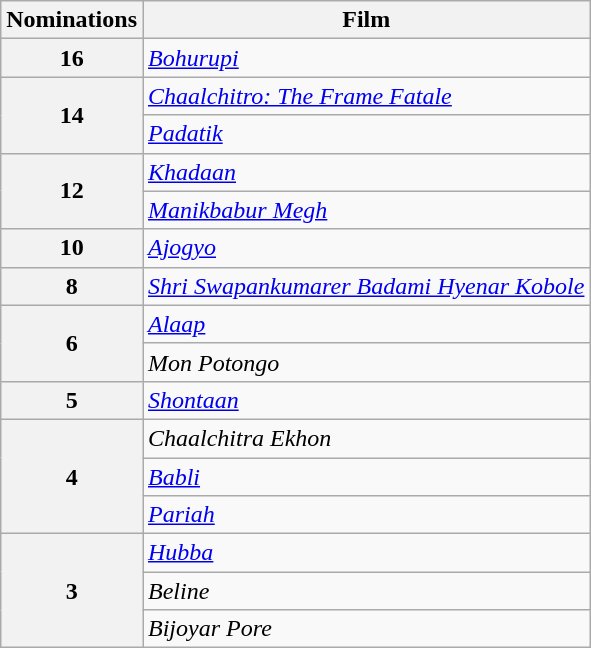<table class="wikitable" style="display:inline-table;">
<tr>
<th>Nominations</th>
<th>Film</th>
</tr>
<tr>
<th>16</th>
<td><em><a href='#'>Bohurupi</a></em></td>
</tr>
<tr>
<th rowspan="2">14</th>
<td><em><a href='#'>Chaalchitro: The Frame Fatale</a></em></td>
</tr>
<tr>
<td><em><a href='#'>Padatik</a></em></td>
</tr>
<tr>
<th rowspan="2">12</th>
<td><em><a href='#'>Khadaan</a></em></td>
</tr>
<tr>
<td><em><a href='#'>Manikbabur Megh</a></em></td>
</tr>
<tr>
<th>10</th>
<td><em><a href='#'>Ajogyo</a></em></td>
</tr>
<tr>
<th>8</th>
<td><em><a href='#'>Shri Swapankumarer Badami Hyenar Kobole</a></em></td>
</tr>
<tr>
<th rowspan="2">6</th>
<td><em><a href='#'>Alaap</a></em></td>
</tr>
<tr>
<td><em>Mon Potongo</em></td>
</tr>
<tr>
<th>5</th>
<td><em><a href='#'>Shontaan</a></em></td>
</tr>
<tr>
<th rowspan="3">4</th>
<td><em>Chaalchitra Ekhon</em></td>
</tr>
<tr>
<td><em><a href='#'>Babli</a></em></td>
</tr>
<tr>
<td><em><a href='#'>Pariah</a></em></td>
</tr>
<tr>
<th rowspan="3">3</th>
<td><em><a href='#'>Hubba</a></em></td>
</tr>
<tr>
<td><em>Beline</em></td>
</tr>
<tr>
<td><em>Bijoyar Pore</em></td>
</tr>
</table>
